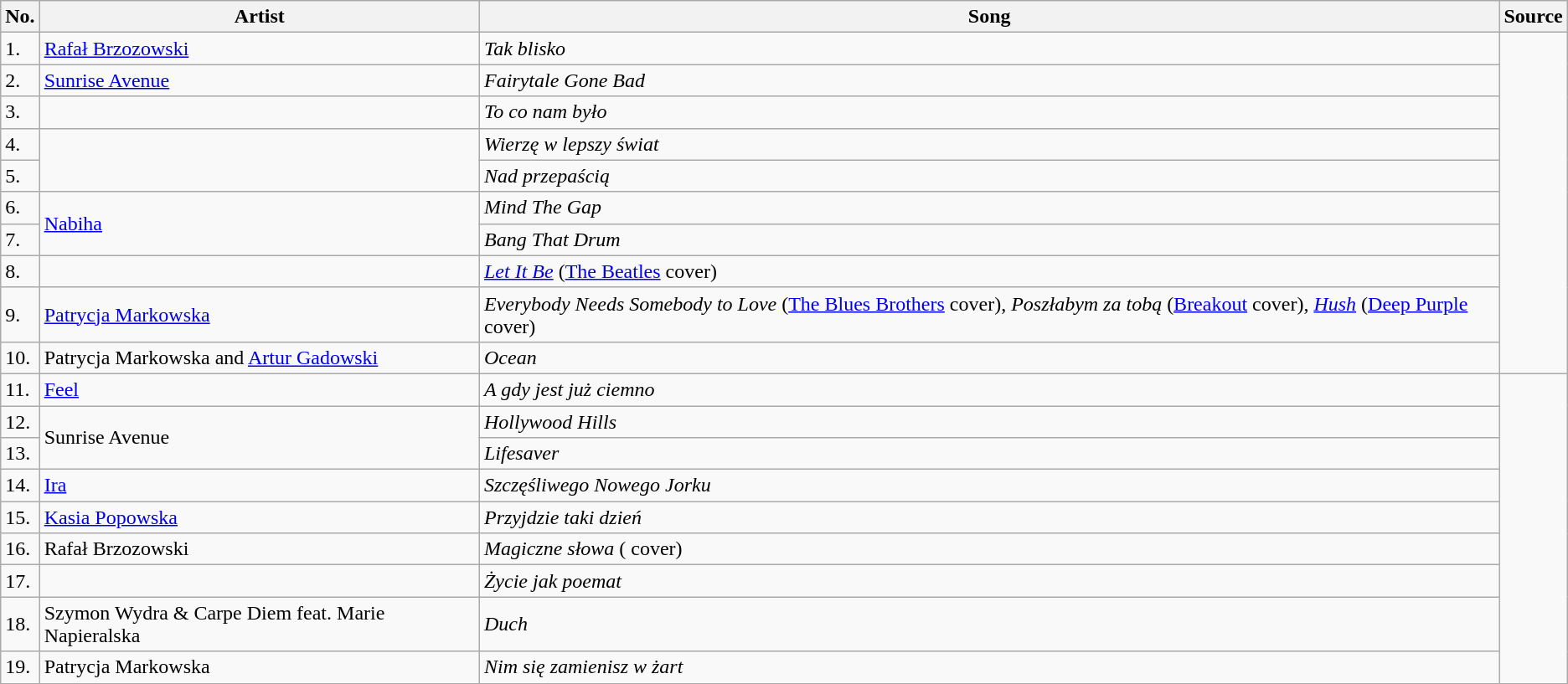<table class="wikitable">
<tr>
<th>No.</th>
<th>Artist</th>
<th>Song</th>
<th>Source</th>
</tr>
<tr>
<td>1.</td>
<td><a href='#'>Rafał Brzozowski</a></td>
<td><em>Tak blisko</em></td>
<td rowspan="10"></td>
</tr>
<tr>
<td>2.</td>
<td><a href='#'>Sunrise Avenue</a></td>
<td><em>Fairytale Gone Bad</em></td>
</tr>
<tr>
<td>3.</td>
<td></td>
<td><em>To co nam było</em></td>
</tr>
<tr>
<td>4.</td>
<td rowspan="2"></td>
<td><em>Wierzę w lepszy świat</em></td>
</tr>
<tr>
<td>5.</td>
<td><em>Nad przepaścią</em></td>
</tr>
<tr>
<td>6.</td>
<td rowspan="2"><a href='#'>Nabiha</a></td>
<td><em>Mind The Gap</em></td>
</tr>
<tr>
<td>7.</td>
<td><em>Bang That Drum</em></td>
</tr>
<tr>
<td>8.</td>
<td></td>
<td><em><a href='#'>Let It Be</a></em> (<a href='#'>The Beatles</a> cover)</td>
</tr>
<tr>
<td>9.</td>
<td><a href='#'>Patrycja Markowska</a></td>
<td><em>Everybody Needs Somebody to Love</em> (<a href='#'>The Blues Brothers</a> cover), <em>Poszłabym za tobą</em> (<a href='#'>Breakout</a> cover), <em><a href='#'>Hush</a></em> (<a href='#'>Deep Purple</a> cover)</td>
</tr>
<tr>
<td>10.</td>
<td>Patrycja Markowska and <a href='#'>Artur Gadowski</a></td>
<td><em>Ocean</em></td>
</tr>
<tr>
<td>11.</td>
<td><a href='#'>Feel</a></td>
<td><em>A gdy jest już ciemno</em></td>
<td rowspan="9"></td>
</tr>
<tr>
<td>12.</td>
<td rowspan="2">Sunrise Avenue</td>
<td><em>Hollywood Hills</em></td>
</tr>
<tr>
<td>13.</td>
<td><em>Lifesaver</em></td>
</tr>
<tr>
<td>14.</td>
<td><a href='#'>Ira</a></td>
<td><em>Szczęśliwego Nowego Jorku</em></td>
</tr>
<tr>
<td>15.</td>
<td><a href='#'>Kasia Popowska</a></td>
<td><em>Przyjdzie taki dzień</em></td>
</tr>
<tr>
<td>16.</td>
<td>Rafał Brzozowski</td>
<td><em>Magiczne słowa</em> ( cover)</td>
</tr>
<tr>
<td>17.</td>
<td></td>
<td><em>Życie jak poemat</em></td>
</tr>
<tr>
<td>18.</td>
<td>Szymon Wydra & Carpe Diem feat. Marie Napieralska</td>
<td><em>Duch</em></td>
</tr>
<tr>
<td>19.</td>
<td>Patrycja Markowska</td>
<td><em>Nim się zamienisz w żart</em></td>
</tr>
</table>
